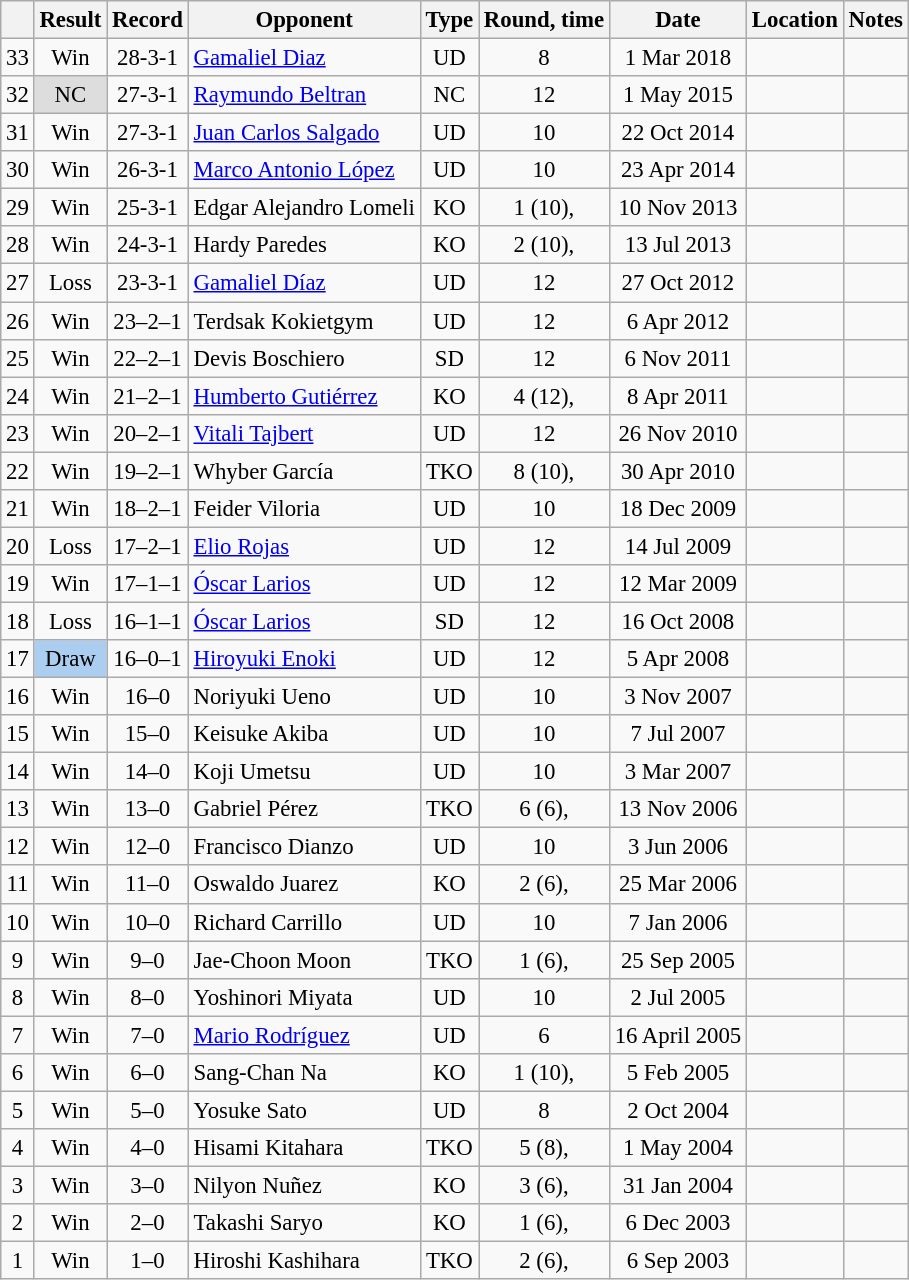<table class="wikitable" style="text-align:center; font-size:95%">
<tr>
<th></th>
<th>Result</th>
<th>Record</th>
<th>Opponent</th>
<th>Type</th>
<th>Round, time</th>
<th>Date</th>
<th>Location</th>
<th>Notes</th>
</tr>
<tr>
<td>33</td>
<td>Win</td>
<td>28-3-1 </td>
<td align=left><a href='#'>Gamaliel Diaz</a></td>
<td>UD</td>
<td>8</td>
<td>1 Mar 2018</td>
<td align=left></td>
<td></td>
</tr>
<tr>
<td>32</td>
<td style="background:#ddd;">NC</td>
<td>27-3-1 </td>
<td align=left><a href='#'>Raymundo Beltran</a></td>
<td>NC</td>
<td>12</td>
<td>1 May 2015</td>
<td align=left></td>
<td align=left></td>
</tr>
<tr>
<td>31</td>
<td>Win</td>
<td>27-3-1</td>
<td align=left><a href='#'>Juan Carlos Salgado</a></td>
<td>UD</td>
<td>10</td>
<td>22 Oct 2014</td>
<td align=left></td>
<td></td>
</tr>
<tr>
<td>30</td>
<td>Win</td>
<td>26-3-1</td>
<td align=left><a href='#'>Marco Antonio López</a></td>
<td>UD</td>
<td>10</td>
<td>23 Apr 2014</td>
<td align=left></td>
<td></td>
</tr>
<tr>
<td>29</td>
<td>Win</td>
<td>25-3-1</td>
<td align=left>Edgar Alejandro Lomeli</td>
<td>KO</td>
<td>1 (10), </td>
<td>10 Nov 2013</td>
<td align=left></td>
<td></td>
</tr>
<tr>
<td>28</td>
<td>Win</td>
<td>24-3-1</td>
<td align=left>Hardy Paredes</td>
<td>KO</td>
<td>2 (10), </td>
<td>13 Jul 2013</td>
<td align=left></td>
<td></td>
</tr>
<tr>
<td>27</td>
<td>Loss</td>
<td>23-3-1</td>
<td align=left><a href='#'>Gamaliel Díaz</a></td>
<td>UD</td>
<td>12</td>
<td>27 Oct 2012</td>
<td align=left></td>
<td align=left></td>
</tr>
<tr>
<td>26</td>
<td>Win</td>
<td>23–2–1</td>
<td align=left>Terdsak Kokietgym</td>
<td>UD</td>
<td>12</td>
<td>6 Apr 2012</td>
<td align=left></td>
<td align=left></td>
</tr>
<tr>
<td>25</td>
<td>Win</td>
<td>22–2–1</td>
<td align=left>Devis Boschiero</td>
<td>SD</td>
<td>12</td>
<td>6 Nov 2011</td>
<td align=left></td>
<td align=left></td>
</tr>
<tr>
<td>24</td>
<td>Win</td>
<td>21–2–1</td>
<td align=left><a href='#'>Humberto Gutiérrez</a></td>
<td>KO</td>
<td>4 (12), </td>
<td>8 Apr 2011</td>
<td align=left></td>
<td align=left></td>
</tr>
<tr>
<td>23</td>
<td>Win</td>
<td>20–2–1</td>
<td align=left><a href='#'>Vitali Tajbert</a></td>
<td>UD</td>
<td>12</td>
<td>26 Nov 2010</td>
<td align=left></td>
<td align=left></td>
</tr>
<tr>
<td>22</td>
<td>Win</td>
<td>19–2–1</td>
<td align=left>Whyber García</td>
<td>TKO</td>
<td>8 (10), </td>
<td>30 Apr 2010</td>
<td align=left></td>
<td></td>
</tr>
<tr>
<td>21</td>
<td>Win</td>
<td>18–2–1</td>
<td align=left>Feider Viloria</td>
<td>UD</td>
<td>10</td>
<td>18 Dec 2009</td>
<td align=left></td>
<td></td>
</tr>
<tr>
<td>20</td>
<td>Loss</td>
<td>17–2–1</td>
<td align=left><a href='#'>Elio Rojas</a></td>
<td>UD</td>
<td>12</td>
<td>14 Jul 2009</td>
<td align=left></td>
<td align=left></td>
</tr>
<tr>
<td>19</td>
<td>Win</td>
<td>17–1–1</td>
<td align=left><a href='#'>Óscar Larios</a></td>
<td>UD</td>
<td>12</td>
<td>12 Mar 2009</td>
<td align=left></td>
<td align=left></td>
</tr>
<tr>
<td>18</td>
<td>Loss</td>
<td>16–1–1</td>
<td align=left><a href='#'>Óscar Larios</a></td>
<td>SD</td>
<td>12</td>
<td>16 Oct 2008</td>
<td align=left></td>
<td align=left></td>
</tr>
<tr>
<td>17</td>
<td style="background:#abcdef;">Draw</td>
<td>16–0–1</td>
<td align=left><a href='#'>Hiroyuki Enoki</a></td>
<td>UD</td>
<td>12</td>
<td>5 Apr 2008</td>
<td align=left></td>
<td align=left></td>
</tr>
<tr>
<td>16</td>
<td>Win</td>
<td>16–0</td>
<td align=left>Noriyuki Ueno</td>
<td>UD</td>
<td>10</td>
<td>3 Nov 2007</td>
<td align=left></td>
<td align=left></td>
</tr>
<tr>
<td>15</td>
<td>Win</td>
<td>15–0</td>
<td align=left>Keisuke Akiba</td>
<td>UD</td>
<td>10</td>
<td>7 Jul 2007</td>
<td align=left></td>
<td align=left></td>
</tr>
<tr>
<td>14</td>
<td>Win</td>
<td>14–0</td>
<td align=left>Koji Umetsu</td>
<td>UD</td>
<td>10</td>
<td>3 Mar 2007</td>
<td align=left></td>
<td align=left></td>
</tr>
<tr>
<td>13</td>
<td>Win</td>
<td>13–0</td>
<td align=left>Gabriel Pérez</td>
<td>TKO</td>
<td>6 (6), </td>
<td>13 Nov 2006</td>
<td align=left></td>
<td></td>
</tr>
<tr>
<td>12</td>
<td>Win</td>
<td>12–0</td>
<td align=left>Francisco Dianzo</td>
<td>UD</td>
<td>10</td>
<td>3 Jun 2006</td>
<td align=left></td>
<td></td>
</tr>
<tr>
<td>11</td>
<td>Win</td>
<td>11–0</td>
<td align=left>Oswaldo Juarez</td>
<td>KO</td>
<td>2 (6), </td>
<td>25 Mar 2006</td>
<td align=left></td>
<td></td>
</tr>
<tr>
<td>10</td>
<td>Win</td>
<td>10–0</td>
<td align=left>Richard Carrillo</td>
<td>UD</td>
<td>10</td>
<td>7 Jan 2006</td>
<td align=left></td>
<td></td>
</tr>
<tr>
<td>9</td>
<td>Win</td>
<td>9–0</td>
<td align=left>Jae-Choon Moon</td>
<td>TKO</td>
<td>1 (6), </td>
<td>25 Sep 2005</td>
<td align=left></td>
<td></td>
</tr>
<tr>
<td>8</td>
<td>Win</td>
<td>8–0</td>
<td align=left>Yoshinori Miyata</td>
<td>UD</td>
<td>10</td>
<td>2 Jul 2005</td>
<td align=left></td>
<td></td>
</tr>
<tr>
<td>7</td>
<td>Win</td>
<td>7–0</td>
<td align=left><a href='#'>Mario Rodríguez</a></td>
<td>UD</td>
<td>6</td>
<td>16 April 2005</td>
<td align=left></td>
<td></td>
</tr>
<tr>
<td>6</td>
<td>Win</td>
<td>6–0</td>
<td align=left>Sang-Chan Na</td>
<td>KO</td>
<td>1 (10), </td>
<td>5 Feb 2005</td>
<td align=left></td>
<td></td>
</tr>
<tr>
<td>5</td>
<td>Win</td>
<td>5–0</td>
<td align=left>Yosuke Sato</td>
<td>UD</td>
<td>8</td>
<td>2 Oct 2004</td>
<td align=left></td>
<td></td>
</tr>
<tr>
<td>4</td>
<td>Win</td>
<td>4–0</td>
<td align=left>Hisami Kitahara</td>
<td>TKO</td>
<td>5 (8), </td>
<td>1 May 2004</td>
<td align=left></td>
<td></td>
</tr>
<tr>
<td>3</td>
<td>Win</td>
<td>3–0</td>
<td align=left>Nilyon Nuñez</td>
<td>KO</td>
<td>3 (6), </td>
<td>31 Jan 2004</td>
<td align=left></td>
<td></td>
</tr>
<tr>
<td>2</td>
<td>Win</td>
<td>2–0</td>
<td align=left>Takashi Saryo</td>
<td>KO</td>
<td>1 (6), </td>
<td>6 Dec 2003</td>
<td align=left></td>
<td></td>
</tr>
<tr>
<td>1</td>
<td>Win</td>
<td>1–0</td>
<td align=left>Hiroshi Kashihara</td>
<td>TKO</td>
<td>2 (6), </td>
<td>6 Sep 2003</td>
<td align=left></td>
<td></td>
</tr>
</table>
